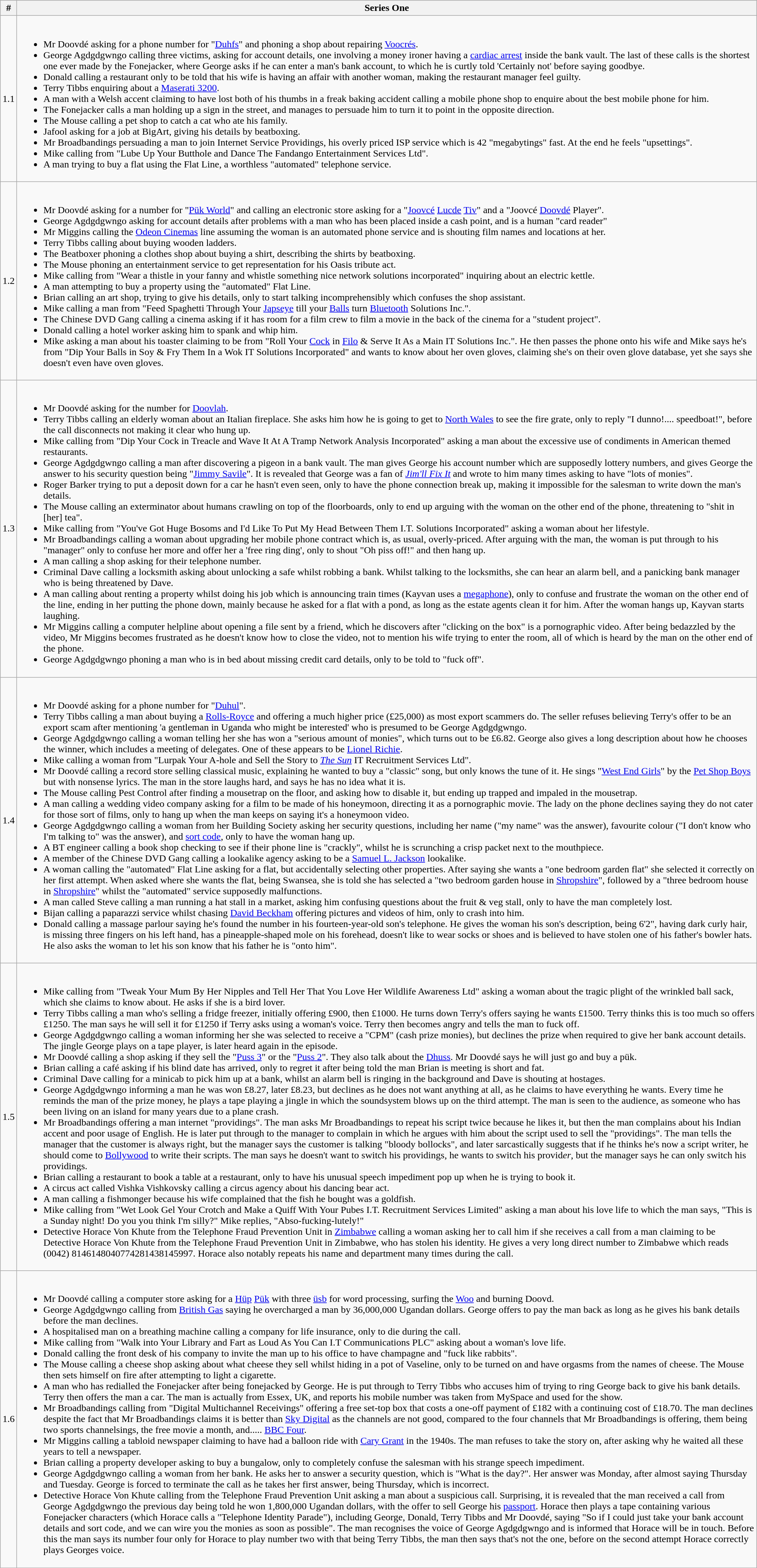<table class="wikitable">
<tr>
<th>#</th>
<th>Series One</th>
</tr>
<tr>
<td>1.1</td>
<td><br><ul><li>Mr Doovdé asking for a phone number for "<a href='#'>Duhfs</a>" and phoning a shop about repairing <a href='#'>Voocrés</a>.</li><li>George Agdgdgwngo calling three victims, asking for account details, one involving a money ironer having a <a href='#'>cardiac arrest</a> inside the bank vault. The last of these calls is the shortest one ever made by the Fonejacker, where George asks if he can enter a man's bank account, to which he is curtly told 'Certainly not' before saying goodbye.</li><li>Donald calling a restaurant only to be told that his wife is having an affair with another woman, making the restaurant manager feel guilty.</li><li>Terry Tibbs enquiring about a <a href='#'>Maserati 3200</a>.</li><li>A man with a Welsh accent claiming to have lost both of his thumbs in a freak baking accident calling a mobile phone shop to enquire about the best mobile phone for him.</li><li>The Fonejacker calls a man holding up a sign in the street, and manages to persuade him to turn it to point in the opposite direction.</li><li>The Mouse calling a pet shop to catch a cat who ate his family.</li><li>Jafool asking for a job at BigArt, giving his details by beatboxing.</li><li>Mr Broadbandings persuading a man to join Internet Service Providings, his overly priced ISP service which is 42 "megabytings" fast. At the end he feels "upsettings".</li><li>Mike calling from "Lube Up Your Butthole and Dance The Fandango Entertainment Services Ltd".</li><li>A man trying to buy a flat using the Flat Line, a worthless "automated" telephone service.</li></ul></td>
</tr>
<tr>
<td>1.2</td>
<td><br><ul><li>Mr Doovdé asking for a number for "<a href='#'>Pük World</a>" and calling an electronic store asking for a "<a href='#'>Joovcé</a> <a href='#'>Lucde</a> <a href='#'>Tiv</a>" and a "Joovcé <a href='#'>Doovdé</a> Player".</li><li>George Agdgdgwngo asking for account details after problems with a man who has been placed inside a cash point, and is a human "card reader"</li><li>Mr Miggins calling the <a href='#'>Odeon Cinemas</a> line assuming the woman is an automated phone service and is shouting film names and locations at her.</li><li>Terry Tibbs calling about buying wooden ladders.</li><li>The Beatboxer phoning a clothes shop about buying a shirt, describing the shirts by beatboxing.</li><li>The Mouse phoning an entertainment service to get representation for his Oasis tribute act.</li><li>Mike calling from "Wear a thistle in your fanny and whistle something nice network solutions incorporated" inquiring about an electric kettle.</li><li>A man attempting to buy a property using the "automated" Flat Line.</li><li>Brian calling an art shop, trying to give his details, only to start talking incomprehensibly which confuses the shop assistant.</li><li>Mike calling a man from "Feed Spaghetti Through Your <a href='#'>Japseye</a> till your <a href='#'>Balls</a> turn <a href='#'>Bluetooth</a> Solutions Inc.".</li><li>The Chinese DVD Gang calling a cinema asking if it has room for a film crew to film a movie in the back of the cinema for a "student project".</li><li>Donald calling a hotel worker asking him to spank and whip him.</li><li>Mike asking a man about his toaster claiming to be from "Roll Your <a href='#'>Cock</a> in <a href='#'>Filo</a> & Serve It As a Main IT Solutions Inc.". He then passes the phone onto his wife and Mike says he's from "Dip Your Balls in Soy & Fry Them In a Wok IT Solutions Incorporated" and wants to know about her oven gloves, claiming she's on their oven glove database, yet she says she doesn't even have oven gloves.</li></ul></td>
</tr>
<tr>
<td>1.3</td>
<td><br><ul><li>Mr Doovdé asking for the number for <a href='#'>Doovlah</a>.</li><li>Terry Tibbs calling an elderly woman about an Italian fireplace. She asks him how he is going to get to <a href='#'>North Wales</a> to see the fire grate, only to reply "I dunno!.... speedboat!", before the call disconnects not making it clear who hung up.</li><li>Mike calling from "Dip Your Cock in Treacle and Wave It At A Tramp Network Analysis Incorporated" asking a man about the excessive use of condiments in American themed restaurants.</li><li>George Agdgdgwngo calling a man after discovering a pigeon in a bank vault. The man gives George his account number which are supposedly lottery numbers, and gives George the answer to his security question being "<a href='#'>Jimmy Savile</a>". It is revealed that George was a fan of <em><a href='#'>Jim'll Fix It</a></em> and wrote to him many times asking to have "lots of monies".</li><li>Roger Barker trying to put a deposit down for a car he hasn't even seen, only to have the phone connection break up, making it impossible for the salesman to write down the man's details.</li><li>The Mouse calling an exterminator about humans crawling on top of the floorboards, only to end up arguing with the woman on the other end of the phone, threatening to "shit in [her] tea".</li><li>Mike calling from "You've Got Huge Bosoms and I'd Like To Put My Head Between Them I.T. Solutions Incorporated" asking a woman about her lifestyle.</li><li>Mr Broadbandings calling a woman about upgrading her mobile phone contract which is, as usual, overly-priced. After arguing with the man, the woman is put through to his "manager" only to confuse her more and offer her a 'free ring ding', only to shout "Oh piss off!" and then hang up.</li><li>A man calling a shop asking for their telephone number.</li><li>Criminal Dave calling a locksmith asking about unlocking a safe whilst robbing a bank. Whilst talking to the locksmiths, she can hear an alarm bell, and a panicking bank manager who is being threatened by Dave.</li><li>A man calling about renting a property whilst doing his job which is announcing train times (Kayvan uses a <a href='#'>megaphone</a>), only to confuse and frustrate the woman on the other end of the line, ending in her putting the phone down, mainly because he asked for a flat with a pond, as long as the estate agents clean it for him. After the woman hangs up, Kayvan starts laughing.</li><li>Mr Miggins calling a computer helpline about opening a file sent by a friend, which he discovers after "clicking on the box" is a pornographic video. After being bedazzled by the video, Mr Miggins becomes frustrated as he doesn't know how to close the video, not to mention his wife trying to enter the room, all of which is heard by the man on the other end of the phone.</li><li>George Agdgdgwngo phoning a man who is in bed about missing credit card details, only to be told to "fuck off".</li></ul></td>
</tr>
<tr>
<td>1.4</td>
<td><br><ul><li>Mr Doovdé asking for a phone number for "<a href='#'>Duhul</a>".</li><li>Terry Tibbs calling a man about buying a <a href='#'>Rolls-Royce</a> and offering a much higher price (£25,000) as most export scammers do. The seller refuses believing Terry's offer to be an export scam after mentioning 'a gentleman in Uganda who might be interested' who is presumed to be George Agdgdgwngo.</li><li>George Agdgdgwngo calling a woman telling her she has won a "serious amount of monies", which turns out to be £6.82. George also gives a long description about how he chooses the winner, which includes a meeting of delegates. One of these appears to be <a href='#'>Lionel Richie</a>.</li><li>Mike calling a woman from "Lurpak Your A-hole and Sell the Story to <em><a href='#'>The Sun</a></em> IT Recruitment Services Ltd".</li><li>Mr Doovdé calling a record store selling classical music, explaining he wanted to buy a "classic" song, but only knows the tune of it. He sings "<a href='#'>West End Girls</a>" by the <a href='#'>Pet Shop Boys</a> but with nonsense lyrics. The man in the store laughs hard, and says he has no idea what it is.</li><li>The Mouse calling Pest Control after finding a mousetrap on the floor, and asking how to disable it, but ending up trapped and impaled in the mousetrap.</li><li>A man calling a wedding video company asking for a film to be made of his honeymoon, directing it as a pornographic movie. The lady on the phone declines saying they do not cater for those sort of films, only to hang up when the man keeps on saying it's a honeymoon video.</li><li>George Agdgdgwngo calling a woman from her Building Society asking her security questions, including her name ("my name" was the answer), favourite colour ("I don't know who I'm talking to" was the answer), and <a href='#'>sort code</a>, only to have the woman hang up.</li><li>A BT engineer calling a book shop checking to see if their phone line is "crackly", whilst he is scrunching a crisp packet next to the mouthpiece.</li><li>A member of the Chinese DVD Gang calling a lookalike agency asking to be a <a href='#'>Samuel L. Jackson</a> lookalike.</li><li>A woman calling the "automated" Flat Line asking for a flat, but accidentally selecting other properties. After saying she wants a "one bedroom garden flat" she selected it correctly on her first attempt. When asked where she wants the flat, being Swansea, she is told she has selected a "two bedroom garden house in <a href='#'>Shropshire</a>", followed by a "three bedroom house in <a href='#'>Shropshire</a>" whilst the "automated" service supposedly malfunctions.</li><li>A man called Steve calling a man running a hat stall in a market, asking him confusing questions about the fruit & veg stall, only to have the man completely lost.</li><li>Bijan calling a paparazzi service whilst chasing <a href='#'>David Beckham</a> offering pictures and videos of him, only to crash into him.</li><li>Donald calling a massage parlour saying he's found the number in his fourteen-year-old son's telephone. He gives the woman his son's description, being 6'2", having dark curly hair, is missing three fingers on his left hand, has a pineapple-shaped mole on his forehead, doesn't like to wear socks or shoes and is believed to have stolen one of his father's bowler hats. He also asks the woman to let his son know that his father he is "onto him".</li></ul></td>
</tr>
<tr>
<td>1.5</td>
<td><br><ul><li>Mike calling from "Tweak Your Mum By Her Nipples and Tell Her That You Love Her Wildlife Awareness Ltd" asking a woman about the tragic plight of the wrinkled ball sack, which she claims to know about. He asks if she is a bird lover.</li><li>Terry Tibbs calling a man who's selling a fridge freezer, initially offering £900, then £1000. He turns down Terry's offers saying he wants £1500. Terry thinks this is too much so offers £1250. The man says he will sell it for £1250 if Terry asks using a woman's voice. Terry then becomes angry and tells the man to fuck off.</li><li>George Agdgdgwngo calling a woman informing her she was selected to receive a "CPM" (cash prize monies), but declines the prize when required to give her bank account details. The jingle George plays on a tape player, is later heard again in the episode.</li><li>Mr Doovdé calling a shop asking if they sell the "<a href='#'>Puss 3</a>" or the "<a href='#'>Puss 2</a>". They also talk about the <a href='#'>Dhuss</a>. Mr Doovdé says he will just go and buy a pük.</li><li>Brian calling a café asking if his blind date has arrived, only to regret it after being told the man Brian is meeting is short and fat.</li><li>Criminal Dave calling for a minicab to pick him up at a bank, whilst an alarm bell is ringing in the background and Dave is shouting at hostages.</li><li>George Agdgdgwngo informing a man he was won £8.27, later £8.23, but declines as he does not want anything at all, as he claims to have everything he wants. Every time he reminds the man of the prize money, he plays a tape playing a jingle in which the soundsystem blows up on the third attempt. The man is seen to the audience, as someone who has been living on an island for many years due to a plane crash.</li><li>Mr Broadbandings offering a man internet "providings". The man asks Mr Broadbandings to repeat his script twice because he likes it, but then the man complains about his Indian accent and poor usage of English. He is later put through to the manager to complain in which he argues with him about the script used to sell the "providings". The man tells the manager that the customer is always right, but the manager says the customer is talking "bloody bollocks", and later sarcastically suggests that if he thinks he's now a script writer, he should come to <a href='#'>Bollywood</a> to write their scripts. The man says he doesn't want to switch his providings, he wants to switch his provid<em>er</em>, but the manager says he can only switch his providings.</li><li>Brian calling a restaurant to book a table at a restaurant, only to have his unusual speech impediment pop up when he is trying to book it.</li><li>A circus act called Vishka Vishkovsky calling a circus agency about his dancing bear act.</li><li>A man calling a fishmonger because his wife complained that the fish he bought was a goldfish.</li><li>Mike calling from "Wet Look Gel Your Crotch and Make a Quiff With Your Pubes I.T. Recruitment Services Limited" asking a man about his love life to which the man says, "This is a Sunday night!  Do you you think I'm silly?"  Mike replies, "Abso-fucking-lutely!"</li><li>Detective Horace Von Khute from the Telephone Fraud Prevention Unit in <a href='#'>Zimbabwe</a> calling a woman asking her to call him if she receives a call from a man claiming to be Detective Horace Von Khute from the Telephone Fraud Prevention Unit in Zimbabwe, who has stolen his identity. He gives a very long direct number to Zimbabwe which reads (0042) 8146148040774281438145997. Horace also notably repeats his name and department many times during the call.</li></ul></td>
</tr>
<tr>
<td>1.6</td>
<td><br><ul><li>Mr Doovdé calling a computer store asking for a <a href='#'>Hüp</a> <a href='#'>Pük</a>  with three <a href='#'>üsb</a> for word processing, surfing the <a href='#'>Woo</a> and burning Doovd.</li><li>George Agdgdgwngo calling from <a href='#'>British Gas</a> saying he overcharged a man by 36,000,000 Ugandan dollars. George offers to pay the man back as long as he gives his bank details before the man declines.</li><li>A hospitalised man on a breathing machine calling a company for life insurance, only to die during the call.</li><li>Mike calling from "Walk into Your Library and Fart as Loud As You Can I.T Communications PLC" asking about a woman's love life.</li><li>Donald calling the front desk of his company to invite the man up to his office to have champagne and "fuck like rabbits".</li><li>The Mouse calling a cheese shop asking about what cheese they sell whilst hiding in a pot of Vaseline, only to be turned on and have orgasms from the names of cheese. The Mouse then sets himself on fire after attempting to light a cigarette.</li><li>A man who has redialled the Fonejacker after being fonejacked by George. He is put through to Terry Tibbs who accuses him of trying to ring George back to give his bank details. Terry then offers the man a car. The man is actually from Essex, UK, and reports his mobile number was taken from MySpace and used for the show.</li><li>Mr Broadbandings calling from "Digital Multichannel Receivings" offering a free set-top box that costs a one-off payment of £182 with a continuing cost of £18.70. The man declines despite the fact that Mr Broadbandings claims it is better than <a href='#'>Sky Digital</a> as the channels are not good, compared to the four channels that Mr Broadbandings is offering, them being two sports channelsings, the free movie a month, and..... <a href='#'>BBC Four</a>.</li><li>Mr Miggins calling a tabloid newspaper claiming to have had a balloon ride with <a href='#'>Cary Grant</a> in the 1940s. The man refuses to take the story on, after asking why he waited all these years to tell a newspaper.</li><li>Brian calling a property developer asking to buy a bungalow, only to completely confuse the salesman with his strange speech impediment.</li><li>George Agdgdgwngo calling a woman from her bank. He asks her to answer a security question, which is "What is the day?". Her answer was Monday, after almost saying Thursday and Tuesday. George is forced to terminate the call as he takes her first answer, being Thursday, which is incorrect.</li><li>Detective Horace Von Khute calling from the Telephone Fraud Prevention Unit asking a man about a suspicious call. Surprising, it is revealed that the man received a call from George Agdgdgwngo the previous day being told he won 1,800,000 Ugandan dollars, with the offer to sell George his <a href='#'>passport</a>. Horace then plays a tape containing various Fonejacker characters (which Horace calls a "Telephone Identity Parade"), including George, Donald, Terry Tibbs and Mr Doovdé, saying "So if I could just take your bank account details and sort code, and we can wire you the monies as soon as possible". The man recognises the voice of George Agdgdgwngo and is informed that Horace will be in touch. Before this the man says its number four only for Horace to play number two with that being Terry Tibbs, the man then says that's not the one, before on the second attempt Horace correctly plays Georges voice.</li></ul></td>
</tr>
</table>
